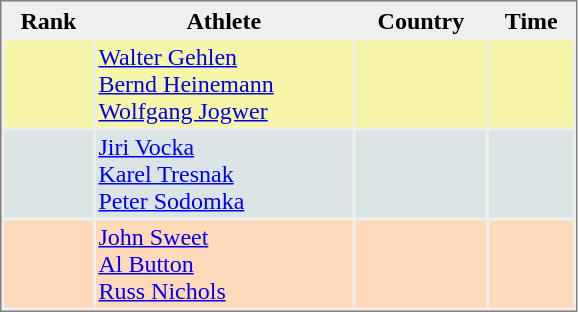<table style="border-style:solid;border-width:1px;border-color:#808080;background-color:#EFEFEF" cellspacing="2" cellpadding="2" width="385px">
<tr bgcolor="#EFEFEF">
<th>Rank</th>
<th>Athlete</th>
<th>Country</th>
<th>Time</th>
</tr>
<tr bgcolor="#F7F6A8" >
<td align=center></td>
<td><a href='#'>Walter Gehlen</a><br><a href='#'>Bernd Heinemann</a><br><a href='#'>Wolfgang Jogwer</a></td>
<td></td>
<td align="right"></td>
</tr>
<tr bgcolor="#DCE5E5">
<td align=center></td>
<td><a href='#'>Jiri Vocka</a><br><a href='#'>Karel Tresnak</a><br><a href='#'>Peter Sodomka</a></td>
<td></td>
<td align="right"></td>
</tr>
<tr bgcolor="#FFDAB9">
<td align=center></td>
<td><a href='#'>John Sweet</a><br><a href='#'>Al Button</a><br><a href='#'>Russ Nichols</a></td>
<td></td>
<td align="right"></td>
</tr>
</table>
